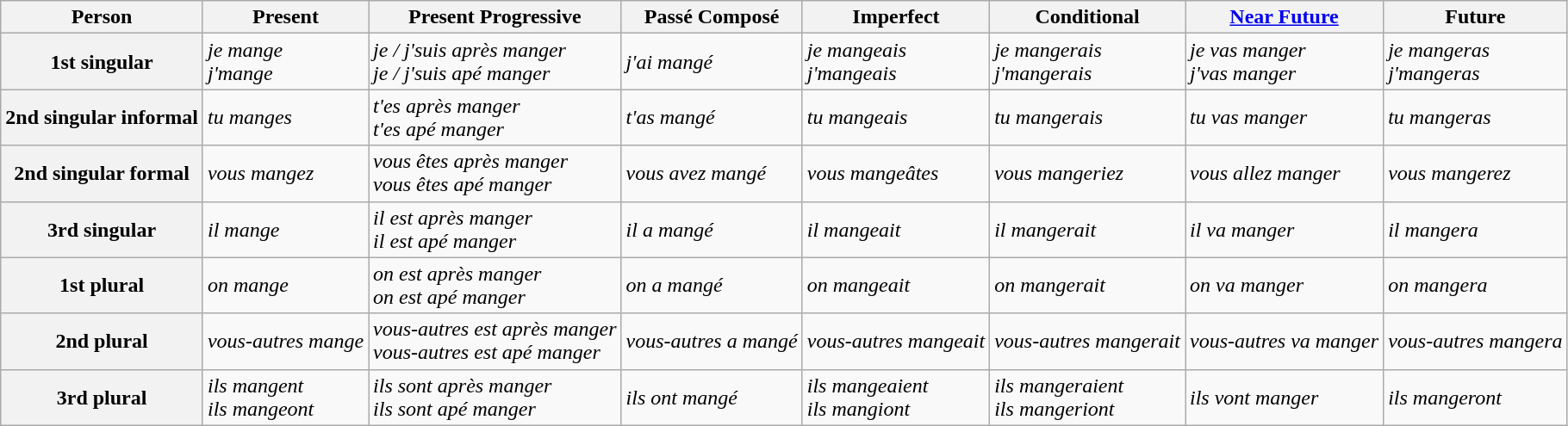<table class="wikitable">
<tr>
<th scope="col">Person</th>
<th scope="col">Present</th>
<th scope="col">Present Progressive</th>
<th scope="col">Passé Composé</th>
<th scope="col">Imperfect</th>
<th scope="col">Conditional</th>
<th scope="col"><a href='#'>Near Future</a></th>
<th scope="col">Future</th>
</tr>
<tr>
<th scope="row">1st singular</th>
<td><em>je mange<br>j'mange</em></td>
<td><em>je / j'suis après manger<br>je / j'suis apé manger</em></td>
<td><em>j'ai mangé</em></td>
<td><em>je mangeais<br>j'mangeais</em></td>
<td><em>je mangerais<br>j'mangerais</em></td>
<td><em>je vas manger<br>j'vas manger</em></td>
<td><em>je mangeras<br>j'mangeras</em></td>
</tr>
<tr>
<th scope="row">2nd singular informal</th>
<td><em>tu manges</em></td>
<td><em>t'es après manger<br>t'es apé manger</em></td>
<td><em>t'as mangé</em></td>
<td><em>tu mangeais</em></td>
<td><em>tu mangerais</em></td>
<td><em>tu vas manger</em></td>
<td><em>tu mangeras</em></td>
</tr>
<tr>
<th scope="row">2nd singular formal</th>
<td><em>vous mangez</em></td>
<td><em>vous êtes après manger<br>vous êtes apé manger</em></td>
<td><em>vous avez mangé</em></td>
<td><em>vous mangeâtes</em></td>
<td><em>vous mangeriez</em></td>
<td><em>vous allez manger</em></td>
<td><em>vous mangerez</em></td>
</tr>
<tr>
<th scope="row">3rd singular</th>
<td><em>il mange</em></td>
<td><em>il est après manger<br>il est apé manger</em></td>
<td><em>il a mangé</em></td>
<td><em>il mangeait</em></td>
<td><em>il mangerait</em></td>
<td><em>il va manger</em></td>
<td><em>il mangera</em></td>
</tr>
<tr>
<th scope="row">1st plural</th>
<td><em>on mange</em></td>
<td><em>on est après manger<br>on est apé manger</em></td>
<td><em>on a mangé</em></td>
<td><em>on mangeait</em></td>
<td><em>on mangerait</em></td>
<td><em>on va manger</em></td>
<td><em>on mangera</em></td>
</tr>
<tr>
<th scope="row">2nd plural</th>
<td><em>vous-autres mange</em></td>
<td><em>vous-autres est après manger<br>vous-autres est apé manger</em></td>
<td><em>vous-autres a mangé</em></td>
<td><em>vous-autres mangeait</em></td>
<td><em>vous-autres mangerait</em></td>
<td><em>vous-autres va manger</em></td>
<td><em>vous-autres mangera</em></td>
</tr>
<tr>
<th scope="row">3rd plural</th>
<td><em>ils mangent<br>ils mangeont</em></td>
<td><em>ils sont après manger<br>ils sont apé manger</em></td>
<td><em>ils ont mangé</em></td>
<td><em>ils mangeaient<br>ils mangiont</em></td>
<td><em>ils mangeraient<br>ils mangeriont</em></td>
<td><em>ils vont manger</em></td>
<td><em>ils mangeront</em></td>
</tr>
</table>
